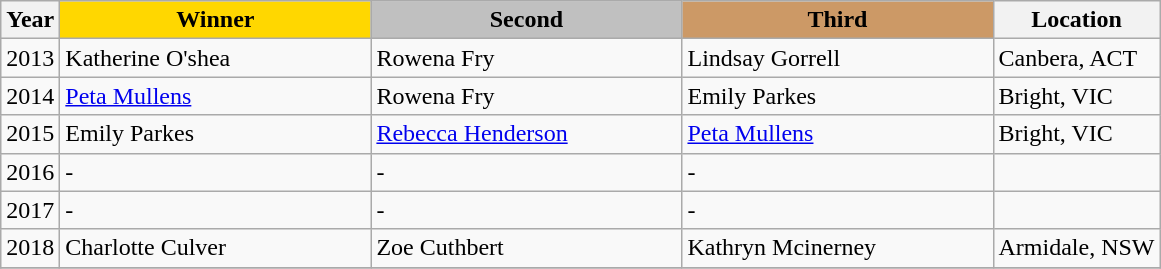<table class="wikitable sortable">
<tr>
<th>Year</th>
<th scope=col colspan=1 style="width:200px; color: black; background:gold;">Winner</th>
<th scope=col colspan=1 style="width:200px; color: black; background:silver;">Second</th>
<th scope=col colspan=1 style="width:200px; color: black; background:#cc9966;">Third</th>
<th>Location</th>
</tr>
<tr>
<td>2013</td>
<td>Katherine O'shea</td>
<td>Rowena Fry</td>
<td>Lindsay Gorrell</td>
<td>Canbera, ACT</td>
</tr>
<tr>
<td>2014</td>
<td><a href='#'>Peta Mullens</a></td>
<td>Rowena Fry</td>
<td>Emily Parkes</td>
<td>Bright, VIC</td>
</tr>
<tr>
<td>2015</td>
<td>Emily Parkes</td>
<td><a href='#'>Rebecca Henderson</a></td>
<td><a href='#'>Peta Mullens</a></td>
<td>Bright, VIC</td>
</tr>
<tr>
<td>2016</td>
<td>-</td>
<td>-</td>
<td>-</td>
<td></td>
</tr>
<tr>
<td>2017</td>
<td>-</td>
<td>-</td>
<td>-</td>
<td></td>
</tr>
<tr>
<td>2018</td>
<td>Charlotte Culver</td>
<td>Zoe Cuthbert</td>
<td>Kathryn Mcinerney</td>
<td>Armidale, NSW</td>
</tr>
<tr>
</tr>
</table>
